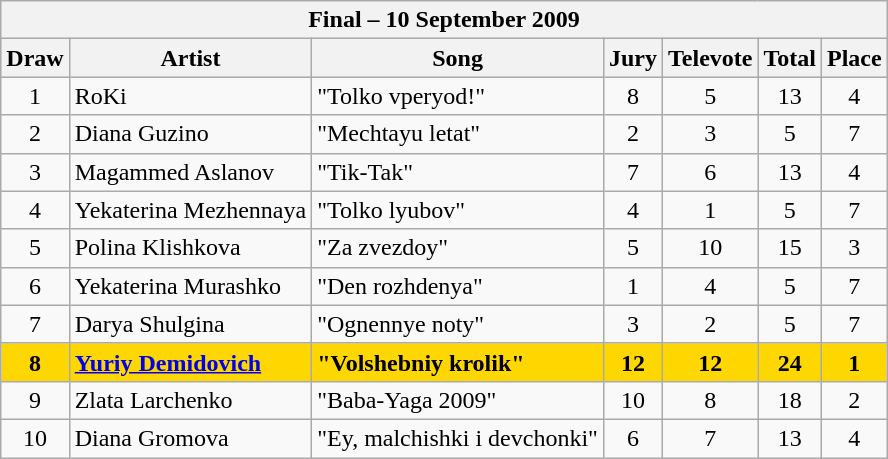<table class="sortable wikitable" style="margin: 1em auto 1em auto; text-align:center">
<tr>
<th colspan="7">Final – 10 <strong>September 2009</strong></th>
</tr>
<tr bgcolor="#CCCCCC">
<th>Draw</th>
<th>Artist</th>
<th>Song</th>
<th>Jury</th>
<th>Televote</th>
<th>Total</th>
<th>Place</th>
</tr>
<tr>
<td>1</td>
<td align="left">RoKi</td>
<td align="left">"Tolko vperyod!"</td>
<td>8</td>
<td>5</td>
<td>13</td>
<td>4</td>
</tr>
<tr>
<td>2</td>
<td align="left">Diana Guzino</td>
<td align="left">"Mechtayu letat"</td>
<td>2</td>
<td>3</td>
<td>5</td>
<td>7</td>
</tr>
<tr>
<td>3</td>
<td align="left">Magammed Aslanov</td>
<td align="left">"Tik-Tak"</td>
<td>7</td>
<td>6</td>
<td>13</td>
<td>4</td>
</tr>
<tr>
<td>4</td>
<td align="left">Yekaterina Mezhennaya</td>
<td align="left">"Tolko lyubov"</td>
<td>4</td>
<td>1</td>
<td>5</td>
<td>7</td>
</tr>
<tr>
<td>5</td>
<td align="left">Polina Klishkova</td>
<td align="left">"Za zvezdoy"</td>
<td>5</td>
<td>10</td>
<td>15</td>
<td>3</td>
</tr>
<tr>
<td>6</td>
<td align="left">Yekaterina Murashko</td>
<td align="left">"Den rozhdenya"</td>
<td>1</td>
<td>4</td>
<td>5</td>
<td>7</td>
</tr>
<tr>
<td>7</td>
<td align="left">Darya Shulgina</td>
<td align="left">"Ognennye noty"</td>
<td>3</td>
<td>2</td>
<td>5</td>
<td>7</td>
</tr>
<tr style="font-weight:bold; background:gold;">
<td><strong>8</strong></td>
<td align="left"><strong><a href='#'>Yuriy Demidovich</a></strong></td>
<td align="left"><strong>"Volshebniy krolik"</strong></td>
<td>12</td>
<td>12</td>
<td>24</td>
<td>1</td>
</tr>
<tr>
<td>9</td>
<td align="left">Zlata Larchenko</td>
<td align="left">"Baba-Yaga 2009"</td>
<td>10</td>
<td>8</td>
<td>18</td>
<td>2</td>
</tr>
<tr>
<td>10</td>
<td align="left">Diana Gromova</td>
<td align="left">"Ey, malchishki i devchonki"</td>
<td>6</td>
<td>7</td>
<td>13</td>
<td>4</td>
</tr>
</table>
